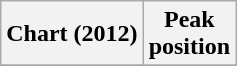<table class="wikitable plainrowheaders" style="text-align:center">
<tr>
<th scope="col">Chart (2012)</th>
<th scope="col">Peak<br>position</th>
</tr>
<tr>
</tr>
</table>
